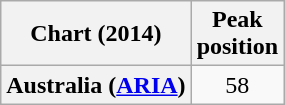<table class="wikitable sortable plainrowheaders" style="text-align:center">
<tr>
<th>Chart (2014)</th>
<th>Peak<br>position</th>
</tr>
<tr>
<th scope="row">Australia (<a href='#'>ARIA</a>)</th>
<td>58</td>
</tr>
</table>
